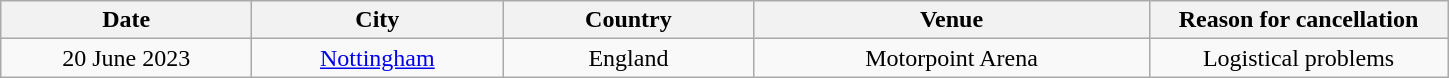<table class="wikitable" style="text-align:center;">
<tr>
<th scope="col" style="width:10em;">Date</th>
<th scope="col" style="width:10em;">City</th>
<th scope="col" style="width:10em;">Country</th>
<th scope="col" style="width:16em;">Venue</th>
<th scope="col" style="width:12em;">Reason for cancellation</th>
</tr>
<tr>
<td>20 June 2023</td>
<td><a href='#'>Nottingham</a></td>
<td>England</td>
<td>Motorpoint Arena</td>
<td>Logistical problems</td>
</tr>
</table>
